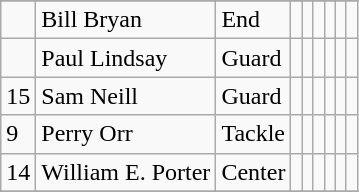<table class="wikitable">
<tr>
</tr>
<tr>
<td></td>
<td>Bill Bryan</td>
<td>End</td>
<td></td>
<td></td>
<td></td>
<td></td>
<td></td>
<td></td>
</tr>
<tr>
<td></td>
<td>Paul Lindsay</td>
<td>Guard</td>
<td></td>
<td></td>
<td></td>
<td></td>
<td></td>
<td></td>
</tr>
<tr>
<td>15</td>
<td>Sam Neill</td>
<td>Guard</td>
<td></td>
<td></td>
<td></td>
<td></td>
<td></td>
<td></td>
</tr>
<tr>
<td>9</td>
<td>Perry Orr</td>
<td>Tackle</td>
<td></td>
<td></td>
<td></td>
<td></td>
<td></td>
<td></td>
</tr>
<tr>
<td>14</td>
<td>William E. Porter</td>
<td>Center</td>
<td></td>
<td></td>
<td></td>
<td></td>
<td></td>
<td></td>
</tr>
<tr>
</tr>
</table>
